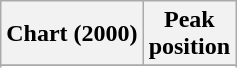<table class="wikitable sortable plainrowheaders" style="text-align:center">
<tr>
<th scope="col">Chart (2000)</th>
<th scope="col">Peak<br>position</th>
</tr>
<tr>
</tr>
<tr>
</tr>
</table>
